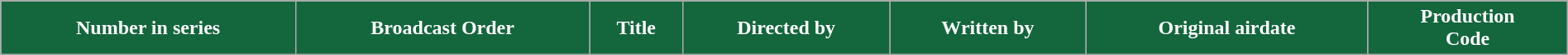<table class="wikitable plainrowheaders" style="width: 100%; margin-right: 0;">
<tr>
<th style="background: #14663D; color: #ffffff;">Number in series</th>
<th style="background: #14663D; color: #ffffff;">Broadcast Order</th>
<th style="background: #14663D; color: #ffffff;">Title</th>
<th style="background: #14663D; color: #ffffff;">Directed by</th>
<th style="background: #14663D; color: #ffffff;">Written by</th>
<th style="background: #14663D; color: #ffffff;">Original airdate</th>
<th style="background: #14663D; color: #ffffff;">Production<br>Code<br>










</th>
</tr>
</table>
